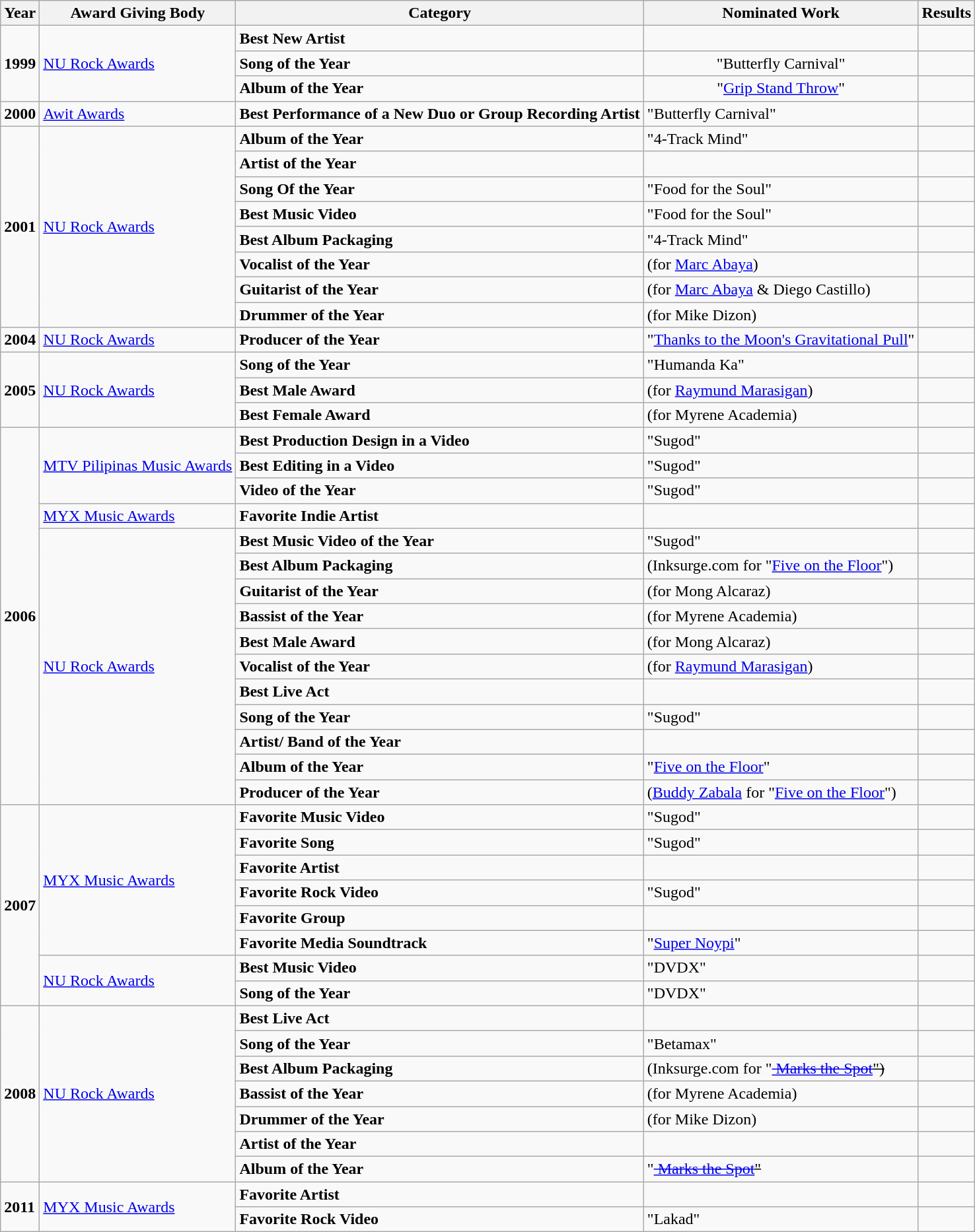<table class="wikitable">
<tr>
<th>Year</th>
<th>Award Giving Body</th>
<th>Category</th>
<th>Nominated Work</th>
<th>Results</th>
</tr>
<tr>
<td rowspan=3><strong>1999</strong></td>
<td rowspan=3><a href='#'>NU Rock Awards</a></td>
<td><strong>Best New Artist</strong></td>
<td></td>
<td></td>
</tr>
<tr>
<td><strong>Song of the Year</strong></td>
<td align=center>"Butterfly Carnival"</td>
<td></td>
</tr>
<tr>
<td><strong>Album of the Year</strong></td>
<td align=center>"<a href='#'>Grip Stand Throw</a>"</td>
<td></td>
</tr>
<tr>
<td><strong>2000</strong></td>
<td><a href='#'>Awit Awards</a></td>
<td><strong>Best Performance of a New Duo or Group Recording Artist</strong></td>
<td>"Butterfly Carnival"</td>
<td></td>
</tr>
<tr>
<td rowspan=8><strong>2001</strong></td>
<td rowspan=8><a href='#'>NU Rock Awards</a></td>
<td><strong>Album of the Year</strong></td>
<td>"4-Track Mind"</td>
<td></td>
</tr>
<tr>
<td><strong>Artist of the Year</strong></td>
<td></td>
<td></td>
</tr>
<tr>
<td><strong>Song Of the Year</strong></td>
<td>"Food for the Soul"</td>
<td></td>
</tr>
<tr>
<td><strong>Best Music Video</strong></td>
<td>"Food for the Soul"</td>
<td></td>
</tr>
<tr>
<td><strong>Best Album Packaging</strong></td>
<td>"4-Track Mind"</td>
<td></td>
</tr>
<tr>
<td><strong>Vocalist of the Year</strong></td>
<td>(for <a href='#'>Marc Abaya</a>)</td>
<td></td>
</tr>
<tr>
<td><strong>Guitarist of the Year</strong></td>
<td>(for <a href='#'>Marc Abaya</a> & Diego Castillo)</td>
<td></td>
</tr>
<tr>
<td><strong>Drummer of the Year</strong></td>
<td>(for Mike Dizon)</td>
<td></td>
</tr>
<tr>
<td><strong>2004</strong></td>
<td><a href='#'>NU Rock Awards</a></td>
<td><strong>Producer of the Year</strong></td>
<td>"<a href='#'>Thanks to the Moon's Gravitational Pull</a>"</td>
<td></td>
</tr>
<tr>
<td rowspan=3><strong>2005</strong></td>
<td rowspan=3><a href='#'>NU Rock Awards</a></td>
<td><strong>Song of the Year</strong></td>
<td>"Humanda Ka"</td>
<td></td>
</tr>
<tr>
<td><strong>Best Male Award</strong></td>
<td>(for <a href='#'>Raymund Marasigan</a>)</td>
<td></td>
</tr>
<tr>
<td><strong>Best Female Award</strong></td>
<td>(for Myrene Academia)</td>
<td></td>
</tr>
<tr>
<td rowspan=15><strong>2006</strong></td>
<td rowspan=3><a href='#'>MTV Pilipinas Music Awards</a></td>
<td><strong>Best Production Design in a Video</strong></td>
<td>"Sugod"</td>
<td></td>
</tr>
<tr>
<td><strong>Best Editing in a Video</strong></td>
<td>"Sugod"</td>
<td></td>
</tr>
<tr>
<td><strong>Video of the Year</strong></td>
<td>"Sugod"</td>
<td></td>
</tr>
<tr>
<td><a href='#'>MYX Music Awards</a></td>
<td><strong>Favorite Indie Artist</strong></td>
<td></td>
<td></td>
</tr>
<tr>
<td rowspan=11><a href='#'>NU Rock Awards</a></td>
<td><strong>Best Music Video of the Year</strong></td>
<td>"Sugod"</td>
<td></td>
</tr>
<tr>
<td><strong>Best Album Packaging</strong></td>
<td>(Inksurge.com for "<a href='#'>Five on the Floor</a>")</td>
<td></td>
</tr>
<tr>
<td><strong>Guitarist of the Year</strong></td>
<td>(for Mong Alcaraz)</td>
<td></td>
</tr>
<tr>
<td><strong>Bassist of the Year</strong></td>
<td>(for Myrene Academia)</td>
<td></td>
</tr>
<tr>
<td><strong>Best Male Award</strong></td>
<td>(for Mong Alcaraz)</td>
<td></td>
</tr>
<tr>
<td><strong>Vocalist of the Year</strong></td>
<td>(for <a href='#'>Raymund Marasigan</a>)</td>
<td></td>
</tr>
<tr>
<td><strong>Best Live Act</strong></td>
<td></td>
<td></td>
</tr>
<tr>
<td><strong>Song of the Year</strong></td>
<td>"Sugod"</td>
<td></td>
</tr>
<tr>
<td><strong>Artist/ Band of the Year</strong></td>
<td></td>
<td></td>
</tr>
<tr>
<td><strong>Album of the Year</strong></td>
<td>"<a href='#'>Five on the Floor</a>"</td>
<td></td>
</tr>
<tr>
<td><strong>Producer of the Year</strong></td>
<td>(<a href='#'>Buddy Zabala</a> for "<a href='#'>Five on the Floor</a>")</td>
<td></td>
</tr>
<tr>
<td rowspan=8><strong>2007</strong></td>
<td rowspan=6><a href='#'>MYX Music Awards</a></td>
<td><strong>Favorite Music Video</strong></td>
<td>"Sugod"</td>
<td></td>
</tr>
<tr>
<td><strong>Favorite Song</strong></td>
<td>"Sugod"</td>
<td></td>
</tr>
<tr>
<td><strong>Favorite Artist</strong></td>
<td></td>
<td></td>
</tr>
<tr>
<td><strong>Favorite Rock Video</strong></td>
<td>"Sugod"</td>
<td></td>
</tr>
<tr>
<td><strong>Favorite Group</strong></td>
<td></td>
<td></td>
</tr>
<tr>
<td><strong>Favorite Media Soundtrack</strong></td>
<td>"<a href='#'>Super Noypi</a>"</td>
<td></td>
</tr>
<tr>
<td rowspan=2><a href='#'>NU Rock Awards</a></td>
<td><strong>Best Music Video</strong></td>
<td>"DVDX"</td>
<td></td>
</tr>
<tr>
<td><strong>Song of the Year</strong></td>
<td>"DVDX"</td>
<td></td>
</tr>
<tr>
<td rowspan=7><strong>2008</strong></td>
<td rowspan=7><a href='#'>NU Rock Awards</a></td>
<td><strong>Best Live Act</strong></td>
<td></td>
<td></td>
</tr>
<tr>
<td><strong>Song of the Year</strong></td>
<td>"Betamax"</td>
<td></td>
</tr>
<tr>
<td><strong>Best Album Packaging</strong></td>
<td>(Inksurge.com for "<a href='#'><S> Marks the Spot</a>")</td>
<td></td>
</tr>
<tr>
<td><strong>Bassist of the Year</strong></td>
<td>(for Myrene Academia)</td>
<td></td>
</tr>
<tr>
<td><strong>Drummer of the Year</strong></td>
<td>(for Mike Dizon)</td>
<td></td>
</tr>
<tr>
<td><strong>Artist of the Year</strong></td>
<td></td>
<td></td>
</tr>
<tr>
<td><strong>Album of the Year</strong></td>
<td>"<a href='#'><S> Marks the Spot</a>"</td>
<td></td>
</tr>
<tr>
<td rowspan=2><strong>2011</strong></td>
<td rowspan=2><a href='#'>MYX Music Awards</a></td>
<td><strong>Favorite Artist</strong></td>
<td></td>
<td></td>
</tr>
<tr>
<td><strong>Favorite Rock Video</strong></td>
<td>"Lakad"</td>
<td></td>
</tr>
</table>
